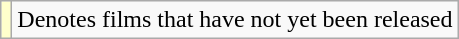<table class="wikitable">
<tr>
<td style="background:#FFFFCC;"></td>
<td>Denotes films that have not yet been released</td>
</tr>
</table>
